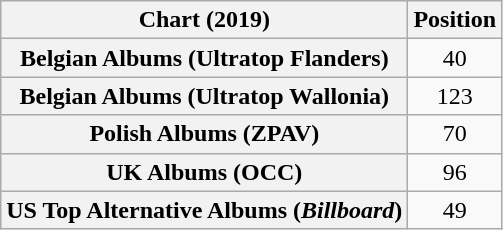<table class="wikitable sortable plainrowheaders" style="text-align:center">
<tr>
<th scope="col">Chart (2019)</th>
<th scope="col">Position</th>
</tr>
<tr>
<th scope="row">Belgian Albums (Ultratop Flanders)</th>
<td>40</td>
</tr>
<tr>
<th scope="row">Belgian Albums (Ultratop Wallonia)</th>
<td>123</td>
</tr>
<tr>
<th scope="row">Polish Albums (ZPAV)</th>
<td>70</td>
</tr>
<tr>
<th scope="row">UK Albums (OCC)</th>
<td>96</td>
</tr>
<tr>
<th scope="row">US Top Alternative Albums (<em>Billboard</em>)</th>
<td>49</td>
</tr>
</table>
